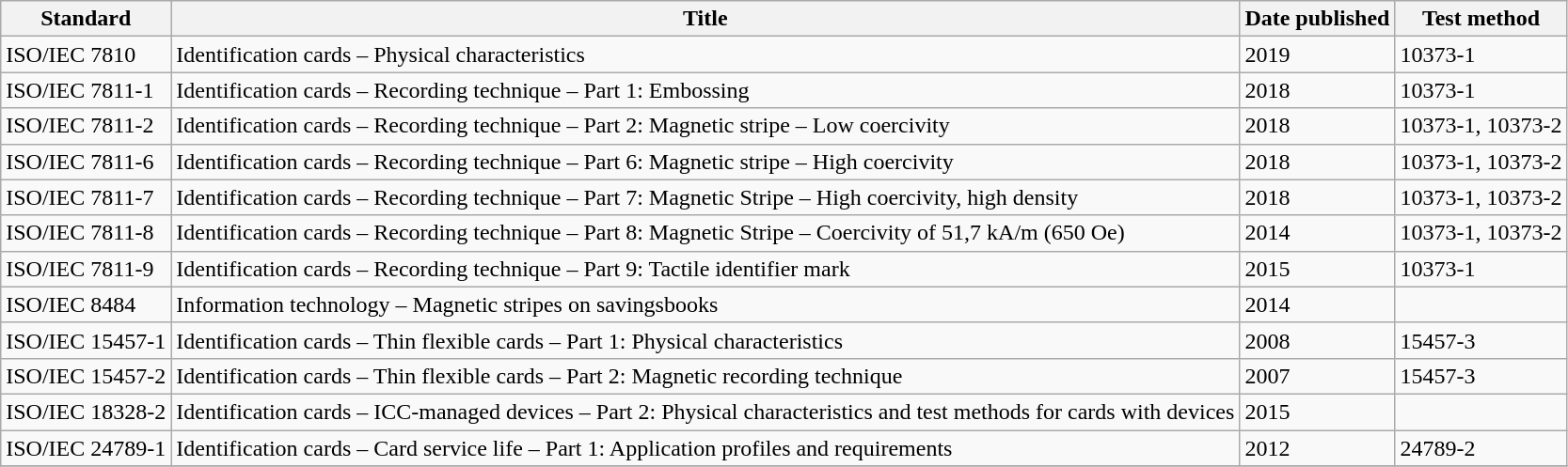<table class="wikitable">
<tr>
<th>Standard</th>
<th>Title</th>
<th>Date published</th>
<th>Test method</th>
</tr>
<tr>
<td>ISO/IEC 7810</td>
<td>Identification cards – Physical characteristics</td>
<td>2019</td>
<td>10373-1</td>
</tr>
<tr>
<td>ISO/IEC 7811-1</td>
<td>Identification cards – Recording technique – Part 1: Embossing</td>
<td>2018</td>
<td>10373-1</td>
</tr>
<tr>
<td>ISO/IEC 7811-2</td>
<td>Identification cards – Recording technique – Part 2: Magnetic stripe – Low coercivity</td>
<td>2018</td>
<td>10373-1, 10373-2</td>
</tr>
<tr>
<td>ISO/IEC 7811-6</td>
<td>Identification cards – Recording technique – Part 6: Magnetic stripe – High coercivity</td>
<td>2018</td>
<td>10373-1, 10373-2</td>
</tr>
<tr>
<td>ISO/IEC 7811-7</td>
<td>Identification cards – Recording technique – Part 7: Magnetic Stripe – High coercivity, high density</td>
<td>2018</td>
<td>10373-1, 10373-2</td>
</tr>
<tr>
<td>ISO/IEC 7811-8</td>
<td>Identification cards – Recording technique – Part 8: Magnetic Stripe – Coercivity of 51,7 kA/m (650 Oe)</td>
<td>2014</td>
<td>10373-1, 10373-2</td>
</tr>
<tr>
<td>ISO/IEC 7811-9</td>
<td>Identification cards – Recording technique – Part 9: Tactile identifier mark</td>
<td>2015</td>
<td>10373-1</td>
</tr>
<tr>
<td>ISO/IEC 8484</td>
<td>Information technology – Magnetic stripes on savingsbooks</td>
<td>2014</td>
<td></td>
</tr>
<tr>
<td>ISO/IEC 15457-1</td>
<td>Identification cards – Thin flexible cards – Part 1: Physical characteristics</td>
<td>2008</td>
<td>15457-3</td>
</tr>
<tr>
<td>ISO/IEC 15457-2</td>
<td>Identification cards – Thin flexible cards – Part 2: Magnetic recording technique</td>
<td>2007</td>
<td>15457-3</td>
</tr>
<tr>
<td>ISO/IEC 18328-2</td>
<td>Identification cards – ICC-managed devices – Part 2: Physical characteristics and test methods for cards with devices</td>
<td>2015</td>
<td></td>
</tr>
<tr>
<td>ISO/IEC 24789-1</td>
<td>Identification cards – Card service life – Part 1: Application profiles and requirements</td>
<td>2012</td>
<td>24789-2</td>
</tr>
<tr>
</tr>
</table>
